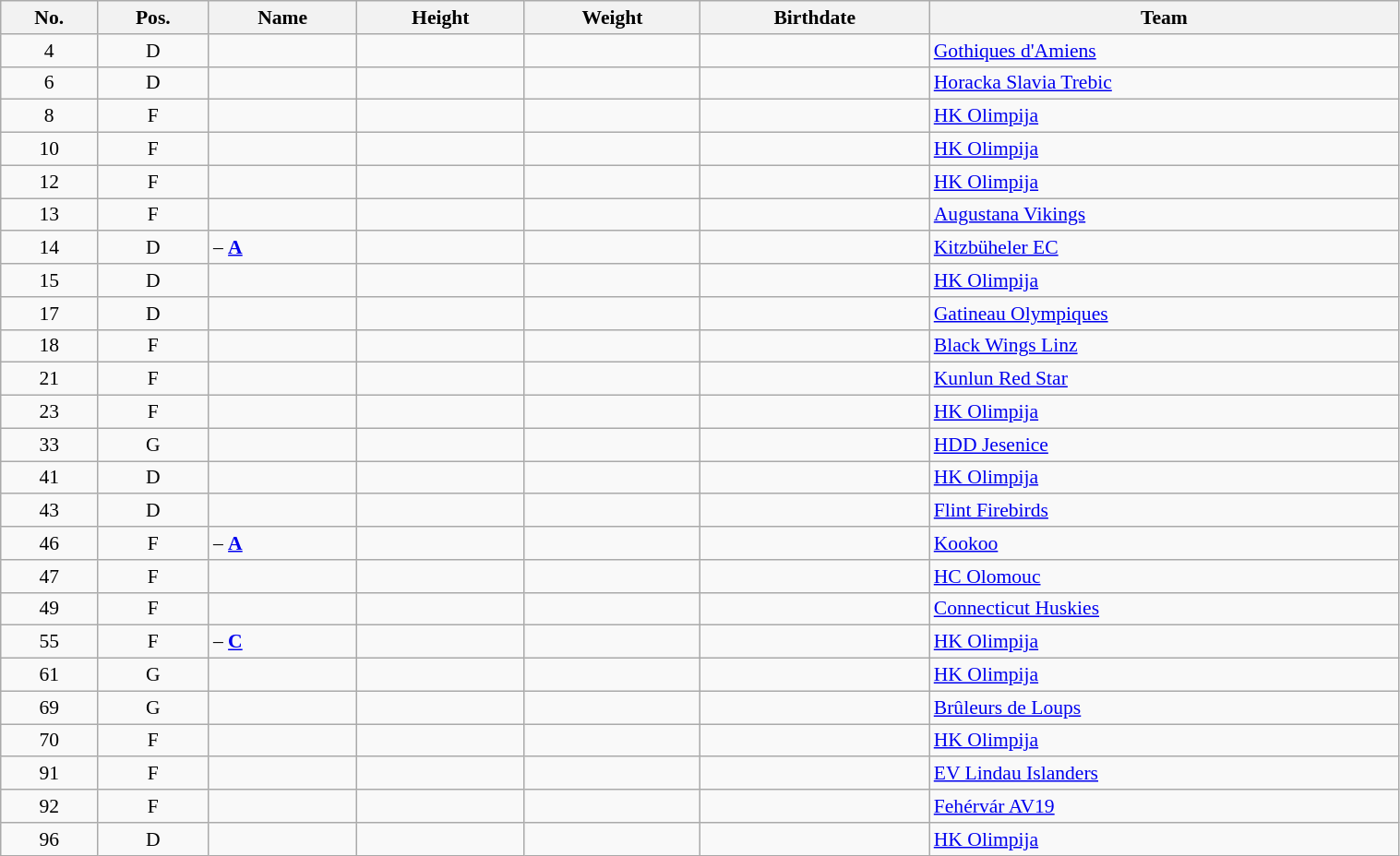<table width="80%" class="wikitable sortable" style="font-size: 90%; text-align: center;">
<tr>
<th>No.</th>
<th>Pos.</th>
<th>Name</th>
<th>Height</th>
<th>Weight</th>
<th>Birthdate</th>
<th>Team</th>
</tr>
<tr>
<td>4</td>
<td>D</td>
<td align=left></td>
<td></td>
<td></td>
<td></td>
<td style="text-align:left;"> <a href='#'>Gothiques d'Amiens</a></td>
</tr>
<tr>
<td>6</td>
<td>D</td>
<td align=left></td>
<td></td>
<td></td>
<td></td>
<td style="text-align:left;"> <a href='#'>Horacka Slavia Trebic</a></td>
</tr>
<tr>
<td>8</td>
<td>F</td>
<td align=left></td>
<td></td>
<td></td>
<td></td>
<td style="text-align:left;"> <a href='#'>HK Olimpija</a></td>
</tr>
<tr>
<td>10</td>
<td>F</td>
<td align=left></td>
<td></td>
<td></td>
<td></td>
<td style="text-align:left;"> <a href='#'>HK Olimpija</a></td>
</tr>
<tr>
<td>12</td>
<td>F</td>
<td align=left></td>
<td></td>
<td></td>
<td></td>
<td style="text-align:left;"> <a href='#'>HK Olimpija</a></td>
</tr>
<tr>
<td>13</td>
<td>F</td>
<td align=left></td>
<td></td>
<td></td>
<td></td>
<td style="text-align:left;"> <a href='#'>Augustana Vikings</a></td>
</tr>
<tr>
<td>14</td>
<td>D</td>
<td align=left> – <strong><a href='#'>A</a></strong></td>
<td></td>
<td></td>
<td></td>
<td style="text-align:left;"> <a href='#'>Kitzbüheler EC</a></td>
</tr>
<tr>
<td>15</td>
<td>D</td>
<td align=left></td>
<td></td>
<td></td>
<td></td>
<td style="text-align:left;"> <a href='#'>HK Olimpija</a></td>
</tr>
<tr>
<td>17</td>
<td>D</td>
<td align=left></td>
<td></td>
<td></td>
<td></td>
<td style="text-align:left;"> <a href='#'>Gatineau Olympiques</a></td>
</tr>
<tr>
<td>18</td>
<td>F</td>
<td align=left></td>
<td></td>
<td></td>
<td></td>
<td style="text-align:left;"> <a href='#'>Black Wings Linz</a></td>
</tr>
<tr>
<td>21</td>
<td>F</td>
<td align=left></td>
<td></td>
<td></td>
<td></td>
<td style="text-align:left;"> <a href='#'>Kunlun Red Star</a></td>
</tr>
<tr>
<td>23</td>
<td>F</td>
<td align=left></td>
<td></td>
<td></td>
<td></td>
<td style="text-align:left;"> <a href='#'>HK Olimpija</a></td>
</tr>
<tr>
<td>33</td>
<td>G</td>
<td align=left></td>
<td></td>
<td></td>
<td></td>
<td style="text-align:left;"> <a href='#'>HDD Jesenice</a></td>
</tr>
<tr>
<td>41</td>
<td>D</td>
<td align=left></td>
<td></td>
<td></td>
<td></td>
<td style="text-align:left;"> <a href='#'>HK Olimpija</a></td>
</tr>
<tr>
<td>43</td>
<td>D</td>
<td align=left></td>
<td></td>
<td></td>
<td></td>
<td style="text-align:left;"> <a href='#'>Flint Firebirds</a></td>
</tr>
<tr>
<td>46</td>
<td>F</td>
<td align=left> – <strong><a href='#'>A</a></strong></td>
<td></td>
<td></td>
<td></td>
<td style="text-align:left;"> <a href='#'>Kookoo</a></td>
</tr>
<tr>
<td>47</td>
<td>F</td>
<td align=left></td>
<td></td>
<td></td>
<td></td>
<td style="text-align:left;"> <a href='#'>HC Olomouc</a></td>
</tr>
<tr>
<td>49</td>
<td>F</td>
<td align=left></td>
<td></td>
<td></td>
<td></td>
<td style="text-align:left;"> <a href='#'>Connecticut Huskies</a></td>
</tr>
<tr>
<td>55</td>
<td>F</td>
<td align=left> – <strong><a href='#'>C</a></strong></td>
<td></td>
<td></td>
<td></td>
<td style="text-align:left;"> <a href='#'>HK Olimpija</a></td>
</tr>
<tr>
<td>61</td>
<td>G</td>
<td align=left></td>
<td></td>
<td></td>
<td></td>
<td style="text-align:left;"> <a href='#'>HK Olimpija</a></td>
</tr>
<tr>
<td>69</td>
<td>G</td>
<td align=left></td>
<td></td>
<td></td>
<td></td>
<td style="text-align:left;"> <a href='#'>Brûleurs de Loups</a></td>
</tr>
<tr>
<td>70</td>
<td>F</td>
<td align=left></td>
<td></td>
<td></td>
<td></td>
<td style="text-align:left;"> <a href='#'>HK Olimpija</a></td>
</tr>
<tr>
<td>91</td>
<td>F</td>
<td align=left></td>
<td></td>
<td></td>
<td></td>
<td style="text-align:left;"> <a href='#'>EV Lindau Islanders</a></td>
</tr>
<tr>
<td>92</td>
<td>F</td>
<td align=left></td>
<td></td>
<td></td>
<td></td>
<td style="text-align:left;"> <a href='#'>Fehérvár AV19</a></td>
</tr>
<tr>
<td>96</td>
<td>D</td>
<td align=left></td>
<td></td>
<td></td>
<td></td>
<td style="text-align:left;"> <a href='#'>HK Olimpija</a></td>
</tr>
</table>
